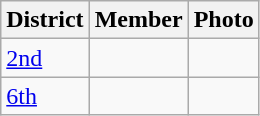<table class="wikitable sortable">
<tr>
<th>District</th>
<th>Member</th>
<th>Photo</th>
</tr>
<tr>
<td><a href='#'>2nd</a></td>
<td></td>
<td></td>
</tr>
<tr>
<td><a href='#'>6th</a></td>
<td></td>
<td></td>
</tr>
</table>
